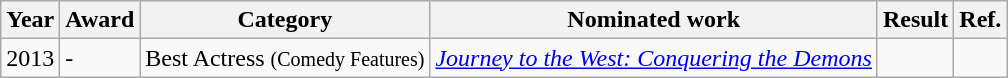<table class="wikitable">
<tr>
<th>Year</th>
<th>Award</th>
<th>Category</th>
<th>Nominated work</th>
<th>Result</th>
<th>Ref.</th>
</tr>
<tr>
<td>2013</td>
<td>-</td>
<td>Best Actress <small>(Comedy Features)</small></td>
<td><em><a href='#'>Journey to the West: Conquering the Demons</a></em></td>
<td></td>
<td></td>
</tr>
</table>
